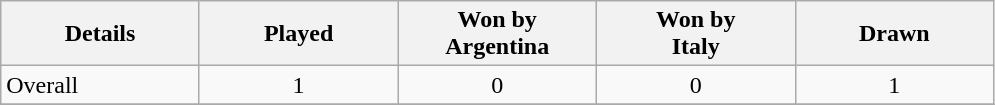<table class="wikitable">
<tr>
<th width="125">Details</th>
<th width="125">Played</th>
<th width="125">Won by<br>Argentina</th>
<th width="125">Won by<br>Italy</th>
<th width="125">Drawn</th>
</tr>
<tr>
<td>Overall</td>
<td align=center>1</td>
<td align=center>0</td>
<td align=center>0</td>
<td align=center>1</td>
</tr>
<tr>
</tr>
</table>
